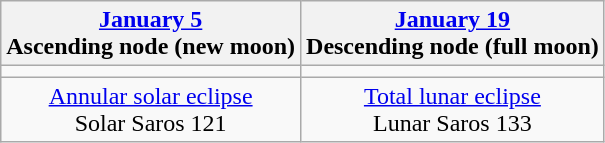<table class="wikitable">
<tr>
<th><a href='#'>January 5</a><br>Ascending node (new moon)<br></th>
<th><a href='#'>January 19</a><br>Descending node (full moon)</th>
</tr>
<tr>
<td></td>
<td></td>
</tr>
<tr align=center>
<td><a href='#'>Annular solar eclipse</a><br>Solar Saros 121</td>
<td><a href='#'>Total lunar eclipse</a><br>Lunar Saros 133</td>
</tr>
</table>
